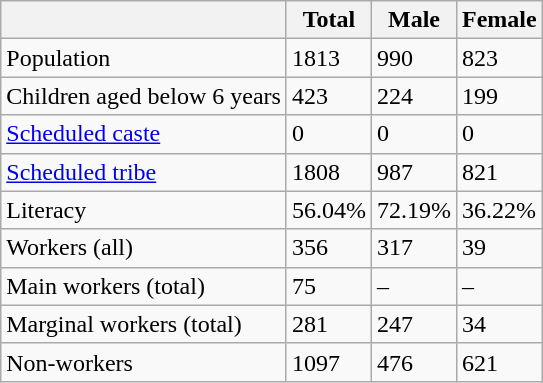<table class="wikitable sortable">
<tr>
<th></th>
<th>Total</th>
<th>Male</th>
<th>Female</th>
</tr>
<tr>
<td>Population</td>
<td>1813</td>
<td>990</td>
<td>823</td>
</tr>
<tr>
<td>Children aged below 6 years</td>
<td>423</td>
<td>224</td>
<td>199</td>
</tr>
<tr>
<td><a href='#'>Scheduled caste</a></td>
<td>0</td>
<td>0</td>
<td>0</td>
</tr>
<tr>
<td><a href='#'>Scheduled tribe</a></td>
<td>1808</td>
<td>987</td>
<td>821</td>
</tr>
<tr>
<td>Literacy</td>
<td>56.04%</td>
<td>72.19%</td>
<td>36.22%</td>
</tr>
<tr>
<td>Workers (all)</td>
<td>356</td>
<td>317</td>
<td>39</td>
</tr>
<tr>
<td>Main workers (total)</td>
<td>75</td>
<td>–</td>
<td>–</td>
</tr>
<tr>
<td>Marginal workers (total)</td>
<td>281</td>
<td>247</td>
<td>34</td>
</tr>
<tr>
<td>Non-workers</td>
<td>1097</td>
<td>476</td>
<td>621</td>
</tr>
</table>
